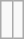<table class="wikitable" border="1" align="center" style="margin: 1em auto 1em auto;">
<tr>
<td><br></td>
<td><br>










</td>
</tr>
</table>
